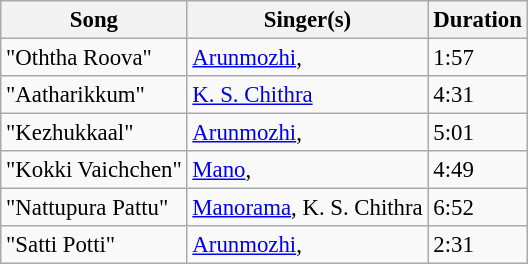<table class="wikitable" style="font-size:95%;">
<tr>
<th>Song</th>
<th>Singer(s)</th>
<th>Duration</th>
</tr>
<tr>
<td>"Oththa Roova"</td>
<td><a href='#'>Arunmozhi</a>, </td>
<td>1:57</td>
</tr>
<tr>
<td>"Aatharikkum"</td>
<td><a href='#'>K. S. Chithra</a></td>
<td>4:31</td>
</tr>
<tr>
<td>"Kezhukkaal"</td>
<td><a href='#'>Arunmozhi</a>, </td>
<td>5:01</td>
</tr>
<tr>
<td>"Kokki Vaichchen"</td>
<td><a href='#'>Mano</a>, </td>
<td>4:49</td>
</tr>
<tr>
<td>"Nattupura Pattu"</td>
<td><a href='#'>Manorama</a>, K. S. Chithra</td>
<td>6:52</td>
</tr>
<tr>
<td>"Satti Potti"</td>
<td><a href='#'>Arunmozhi</a>, </td>
<td>2:31</td>
</tr>
</table>
